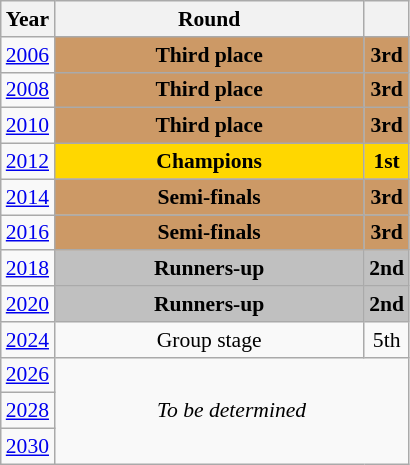<table class="wikitable" style="text-align: center; font-size:90%">
<tr>
<th>Year</th>
<th style="width:200px">Round</th>
<th></th>
</tr>
<tr>
<td><a href='#'>2006</a></td>
<td bgcolor="cc9966"><strong>Third place</strong></td>
<td bgcolor="cc9966"><strong>3rd</strong></td>
</tr>
<tr>
<td><a href='#'>2008</a></td>
<td bgcolor="cc9966"><strong>Third place</strong></td>
<td bgcolor="cc9966"><strong>3rd</strong></td>
</tr>
<tr>
<td><a href='#'>2010</a></td>
<td bgcolor="cc9966"><strong>Third place</strong></td>
<td bgcolor="cc9966"><strong>3rd</strong></td>
</tr>
<tr>
<td><a href='#'>2012</a></td>
<td bgcolor=Gold><strong>Champions</strong></td>
<td bgcolor=Gold><strong>1st</strong></td>
</tr>
<tr>
<td><a href='#'>2014</a></td>
<td bgcolor="cc9966"><strong>Semi-finals</strong></td>
<td bgcolor="cc9966"><strong>3rd</strong></td>
</tr>
<tr>
<td><a href='#'>2016</a></td>
<td bgcolor="cc9966"><strong>Semi-finals</strong></td>
<td bgcolor="cc9966"><strong>3rd</strong></td>
</tr>
<tr>
<td><a href='#'>2018</a></td>
<td bgcolor=Silver><strong>Runners-up</strong></td>
<td bgcolor=Silver><strong>2nd</strong></td>
</tr>
<tr>
<td><a href='#'>2020</a></td>
<td bgcolor=Silver><strong>Runners-up</strong></td>
<td bgcolor=Silver><strong>2nd</strong></td>
</tr>
<tr>
<td><a href='#'>2024</a></td>
<td>Group stage</td>
<td>5th</td>
</tr>
<tr>
<td><a href='#'>2026</a></td>
<td colspan="2" rowspan="3"><em>To be determined</em></td>
</tr>
<tr>
<td><a href='#'>2028</a></td>
</tr>
<tr>
<td><a href='#'>2030</a></td>
</tr>
</table>
